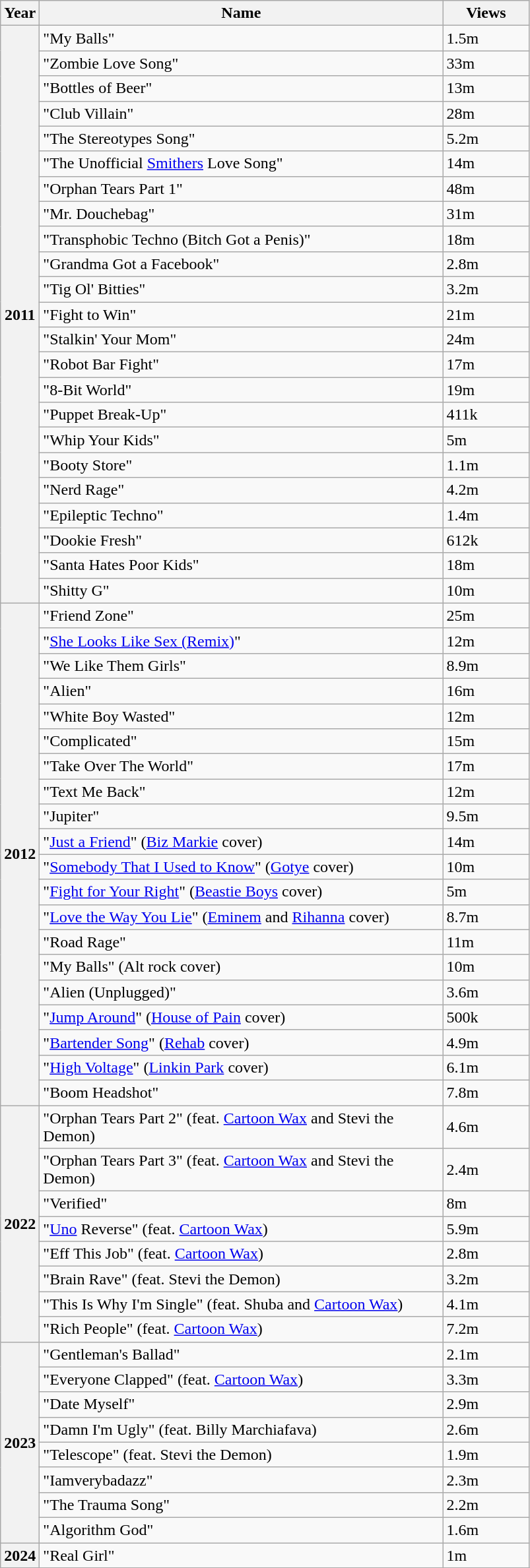<table class="wikitable sortable">
<tr>
<th class="unsortable">Year</th>
<th style="width: 25em" class="unsortable">Name</th>
<th style="width: 5em">Views</th>
</tr>
<tr>
<th rowspan="23">2011</th>
<td>"My Balls"</td>
<td>1.5m</td>
</tr>
<tr>
<td>"Zombie Love Song"</td>
<td>33m</td>
</tr>
<tr>
<td>"Bottles of Beer"</td>
<td>13m</td>
</tr>
<tr>
<td>"Club Villain"</td>
<td>28m</td>
</tr>
<tr>
<td>"The Stereotypes Song"</td>
<td>5.2m</td>
</tr>
<tr>
<td>"The Unofficial <a href='#'>Smithers</a> Love Song"</td>
<td>14m</td>
</tr>
<tr>
<td>"Orphan Tears Part 1"</td>
<td>48m</td>
</tr>
<tr>
<td>"Mr. Douchebag"</td>
<td>31m</td>
</tr>
<tr>
<td>"Transphobic Techno (Bitch Got a Penis)"</td>
<td>18m</td>
</tr>
<tr>
<td>"Grandma Got a Facebook"</td>
<td>2.8m</td>
</tr>
<tr>
<td>"Tig Ol' Bitties"</td>
<td>3.2m</td>
</tr>
<tr>
<td>"Fight to Win"</td>
<td>21m</td>
</tr>
<tr>
<td>"Stalkin' Your Mom"</td>
<td>24m</td>
</tr>
<tr>
<td>"Robot Bar Fight"</td>
<td>17m</td>
</tr>
<tr>
<td>"8-Bit World"</td>
<td>19m</td>
</tr>
<tr>
<td>"Puppet Break-Up"</td>
<td>411k</td>
</tr>
<tr>
<td>"Whip Your Kids"</td>
<td>5m</td>
</tr>
<tr>
<td>"Booty Store"</td>
<td>1.1m</td>
</tr>
<tr>
<td>"Nerd Rage"</td>
<td>4.2m</td>
</tr>
<tr>
<td>"Epileptic Techno"</td>
<td>1.4m</td>
</tr>
<tr>
<td>"Dookie Fresh"</td>
<td>612k</td>
</tr>
<tr>
<td>"Santa Hates Poor Kids"</td>
<td>18m</td>
</tr>
<tr>
<td>"Shitty G"</td>
<td>10m</td>
</tr>
<tr>
<th rowspan="20">2012</th>
<td>"Friend Zone"</td>
<td>25m</td>
</tr>
<tr>
<td>"<a href='#'>She Looks Like Sex (Remix)</a>"</td>
<td>12m</td>
</tr>
<tr>
<td>"We Like Them Girls"</td>
<td>8.9m</td>
</tr>
<tr>
<td>"Alien"</td>
<td>16m</td>
</tr>
<tr>
<td>"White Boy Wasted"</td>
<td>12m</td>
</tr>
<tr>
<td>"Complicated"</td>
<td>15m</td>
</tr>
<tr>
<td>"Take Over The World"</td>
<td>17m</td>
</tr>
<tr>
<td>"Text Me Back"</td>
<td>12m</td>
</tr>
<tr>
<td>"Jupiter"</td>
<td>9.5m</td>
</tr>
<tr>
<td>"<a href='#'>Just a Friend</a>" (<a href='#'>Biz Markie</a> cover)</td>
<td>14m</td>
</tr>
<tr>
<td>"<a href='#'>Somebody That I Used to Know</a>" (<a href='#'>Gotye</a> cover)</td>
<td>10m</td>
</tr>
<tr>
<td>"<a href='#'>Fight for Your Right</a>" (<a href='#'>Beastie Boys</a> cover)</td>
<td>5m</td>
</tr>
<tr>
<td>"<a href='#'>Love the Way You Lie</a>" (<a href='#'>Eminem</a> and <a href='#'>Rihanna</a> cover)</td>
<td>8.7m</td>
</tr>
<tr>
<td>"Road Rage"</td>
<td>11m</td>
</tr>
<tr>
<td>"My Balls" (Alt rock cover)</td>
<td>10m</td>
</tr>
<tr>
<td>"Alien (Unplugged)"</td>
<td>3.6m</td>
</tr>
<tr>
<td>"<a href='#'>Jump Around</a>" (<a href='#'>House of Pain</a> cover)</td>
<td>500k</td>
</tr>
<tr>
<td>"<a href='#'>Bartender Song</a>" (<a href='#'>Rehab</a> cover)</td>
<td>4.9m</td>
</tr>
<tr>
<td>"<a href='#'>High Voltage</a>" (<a href='#'>Linkin Park</a> cover)</td>
<td>6.1m</td>
</tr>
<tr>
<td>"Boom Headshot"</td>
<td>7.8m</td>
</tr>
<tr>
<th rowspan="8">2022</th>
<td>"Orphan Tears Part 2" (feat. <a href='#'>Cartoon Wax</a> and Stevi the Demon)</td>
<td>4.6m</td>
</tr>
<tr>
<td>"Orphan Tears Part 3" (feat. <a href='#'>Cartoon Wax</a> and Stevi the Demon)</td>
<td>2.4m</td>
</tr>
<tr>
<td>"Verified"</td>
<td>8m</td>
</tr>
<tr>
<td>"<a href='#'>Uno</a> Reverse" (feat. <a href='#'>Cartoon Wax</a>)</td>
<td>5.9m</td>
</tr>
<tr>
<td>"Eff This Job" (feat. <a href='#'>Cartoon Wax</a>)</td>
<td>2.8m</td>
</tr>
<tr>
<td>"Brain Rave" (feat. Stevi the Demon)</td>
<td>3.2m</td>
</tr>
<tr>
<td>"This Is Why I'm Single" (feat. Shuba and <a href='#'>Cartoon Wax</a>)</td>
<td>4.1m</td>
</tr>
<tr>
<td>"Rich People" (feat. <a href='#'>Cartoon Wax</a>)</td>
<td>7.2m</td>
</tr>
<tr>
<th rowspan="8">2023</th>
<td>"Gentleman's Ballad"</td>
<td>2.1m</td>
</tr>
<tr>
<td>"Everyone Clapped" (feat. <a href='#'>Cartoon Wax</a>)</td>
<td>3.3m</td>
</tr>
<tr>
<td>"Date Myself"</td>
<td>2.9m</td>
</tr>
<tr>
<td>"Damn I'm Ugly" (feat. Billy Marchiafava)</td>
<td>2.6m</td>
</tr>
<tr>
<td>"Telescope" (feat. Stevi the Demon)</td>
<td>1.9m</td>
</tr>
<tr>
<td>"Iamverybadazz"</td>
<td>2.3m</td>
</tr>
<tr>
<td>"The Trauma Song"</td>
<td>2.2m</td>
</tr>
<tr>
<td>"Algorithm God"</td>
<td>1.6m</td>
</tr>
<tr>
<th rowspan="8">2024</th>
<td>"Real Girl"</td>
<td>1m</td>
</tr>
<tr>
</tr>
</table>
